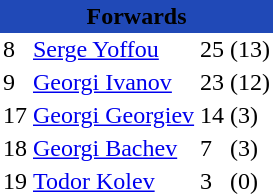<table class="toccolours" border="0" cellpadding="2" cellspacing="0" align="left" style="margin:0.5em;">
<tr>
<th colspan="4" align="center" bgcolor="#2049B7"><span>Forwards</span></th>
</tr>
<tr>
<td>8</td>
<td> <a href='#'>Serge Yoffou</a></td>
<td>25</td>
<td>(13)</td>
</tr>
<tr>
<td>9</td>
<td> <a href='#'>Georgi Ivanov</a></td>
<td>23</td>
<td>(12)</td>
</tr>
<tr>
<td>17</td>
<td> <a href='#'>Georgi Georgiev</a></td>
<td>14</td>
<td>(3)</td>
</tr>
<tr>
<td>18</td>
<td> <a href='#'>Georgi Bachev</a></td>
<td>7</td>
<td>(3)</td>
</tr>
<tr>
<td>19</td>
<td> <a href='#'>Todor Kolev</a></td>
<td>3</td>
<td>(0)</td>
</tr>
<tr>
</tr>
</table>
